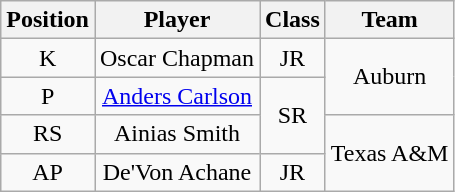<table class="wikitable sortable">
<tr>
<th>Position</th>
<th>Player</th>
<th>Class</th>
<th>Team</th>
</tr>
<tr style="text-align:center;">
<td>K</td>
<td>Oscar Chapman</td>
<td>JR</td>
<td rowspan=2>Auburn</td>
</tr>
<tr style="text-align:center;">
<td>P</td>
<td><a href='#'>Anders Carlson</a></td>
<td rowspan=2>SR</td>
</tr>
<tr style="text-align:center;">
<td>RS</td>
<td>Ainias Smith</td>
<td rowspan=2>Texas A&M</td>
</tr>
<tr style="text-align:center;">
<td>AP</td>
<td>De'Von Achane</td>
<td>JR</td>
</tr>
</table>
